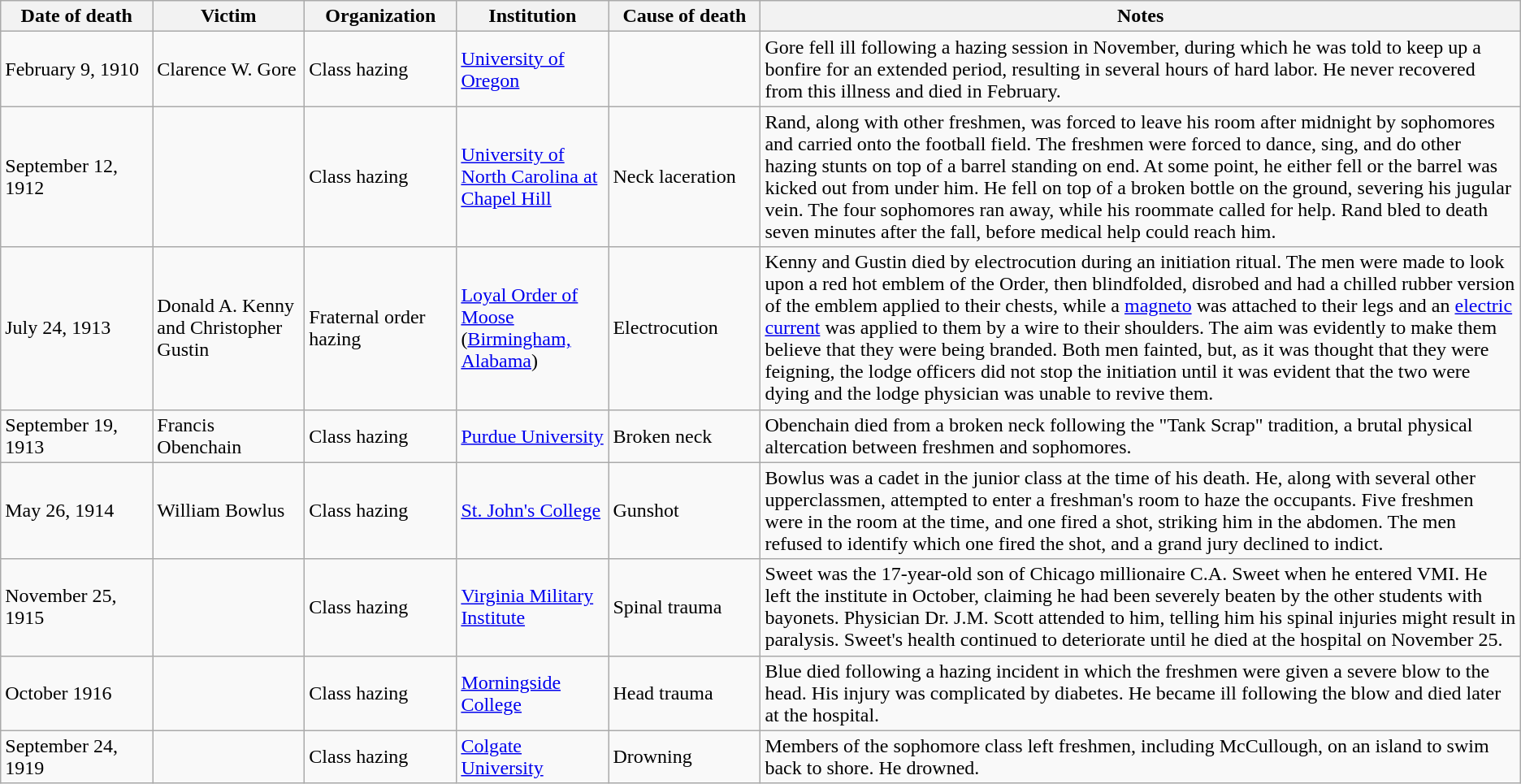<table class="wikitable sortable">
<tr>
<th width=10%>Date of death</th>
<th width=10%>Victim</th>
<th width=10%>Organization</th>
<th width=10%>Institution<br></th>
<th width=10%>Cause of death</th>
<th width=50%>Notes</th>
</tr>
<tr>
<td>February 9, 1910</td>
<td>Clarence W. Gore</td>
<td>Class hazing</td>
<td><a href='#'>University of Oregon</a></td>
<td></td>
<td>Gore fell ill following a hazing session in November, during which he was told to keep up a bonfire for an extended period, resulting in several hours of hard labor. He never recovered from this illness and died in February.</td>
</tr>
<tr>
<td>September 12, 1912</td>
<td></td>
<td>Class hazing</td>
<td><a href='#'>University of North Carolina at Chapel Hill</a></td>
<td>Neck laceration</td>
<td>Rand, along with other freshmen, was forced to leave his room after midnight by sophomores and carried onto the football field. The freshmen were forced to dance, sing, and do other hazing stunts on top of a barrel standing on end. At some point, he either fell or the barrel was kicked out from under him. He fell on top of a broken bottle on the ground, severing his jugular vein. The four sophomores ran away, while his roommate called for help. Rand bled to death seven minutes after the fall, before medical help could reach him.</td>
</tr>
<tr>
<td>July 24, 1913</td>
<td>Donald A. Kenny and Christopher Gustin</td>
<td>Fraternal order hazing</td>
<td><a href='#'>Loyal Order of Moose</a><br>(<a href='#'>Birmingham, Alabama</a>)</td>
<td>Electrocution</td>
<td>Kenny and Gustin died by electrocution during an initiation ritual. The men were made to look upon a red hot emblem of the Order, then blindfolded, disrobed and had a chilled rubber version of the emblem applied to their chests, while a <a href='#'>magneto</a> was attached to their legs and an <a href='#'>electric current</a> was applied to them by a wire to their shoulders. The aim was evidently to make them believe that they were being branded. Both men fainted, but, as it was thought that they were feigning, the lodge officers did not stop the initiation until it was evident that the two were dying and the lodge physician was unable to revive them.</td>
</tr>
<tr>
<td>September 19, 1913</td>
<td>Francis Obenchain</td>
<td>Class hazing</td>
<td><a href='#'>Purdue University</a></td>
<td>Broken neck</td>
<td>Obenchain died from a broken neck following the "Tank Scrap" tradition, a brutal physical altercation between freshmen and sophomores.</td>
</tr>
<tr>
<td>May 26, 1914</td>
<td>William Bowlus</td>
<td>Class hazing</td>
<td><a href='#'>St. John's College</a></td>
<td>Gunshot</td>
<td>Bowlus was a cadet in the junior class at the time of his death. He, along with several other upperclassmen, attempted to enter a freshman's room to haze the occupants. Five freshmen were in the room at the time, and one fired a shot, striking him in the abdomen. The men refused to identify which one fired the shot, and a grand jury declined to indict.</td>
</tr>
<tr>
<td>November 25, 1915</td>
<td></td>
<td>Class hazing</td>
<td><a href='#'>Virginia Military Institute</a></td>
<td>Spinal trauma</td>
<td>Sweet was the 17-year-old son of Chicago millionaire C.A. Sweet when he entered VMI. He left the institute in October, claiming he had been severely beaten by the other students with bayonets. Physician Dr. J.M. Scott attended to him, telling him his spinal injuries might result in paralysis. Sweet's health continued to deteriorate until he died at the hospital on November 25.</td>
</tr>
<tr>
<td>October 1916</td>
<td></td>
<td>Class hazing</td>
<td><a href='#'>Morningside College</a></td>
<td>Head trauma</td>
<td>Blue died following a hazing incident in which the freshmen were given a severe blow to the head. His injury was complicated by diabetes. He became ill following the blow and died later at the hospital.</td>
</tr>
<tr>
<td>September 24, 1919</td>
<td></td>
<td>Class hazing</td>
<td><a href='#'>Colgate University</a></td>
<td>Drowning</td>
<td>Members of the sophomore class left freshmen, including McCullough, on an island to swim back to shore. He drowned.</td>
</tr>
</table>
